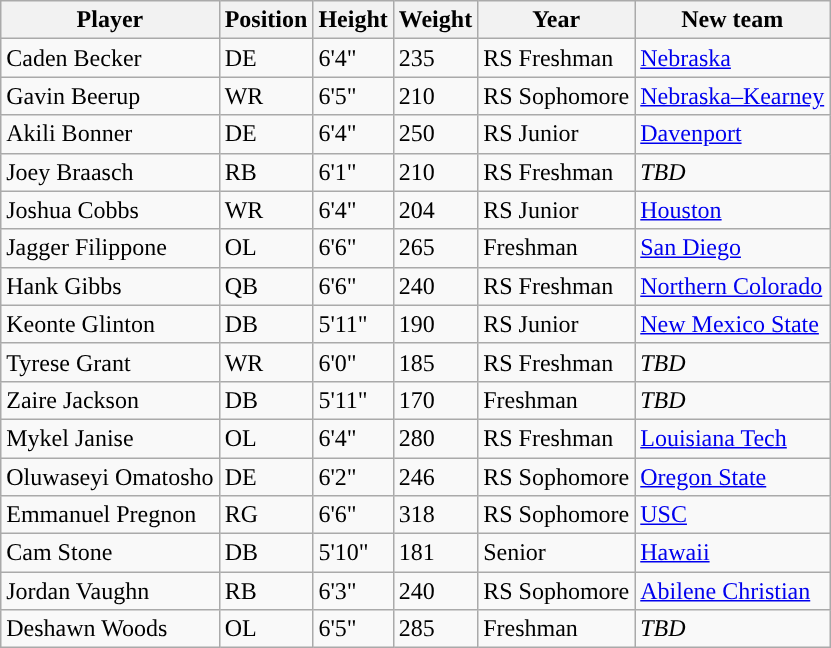<table class="wikitable sortable">
<tr>
<th style="text-align:center; ">Player</th>
<th style="text-align:center; ">Position</th>
<th style="text-align:center; ">Height</th>
<th style="text-align:center; ">Weight</th>
<th style="text-align:center; ">Year</th>
<th style="text-align:center; ">New team</th>
</tr>
<tr>
<td>Caden Becker</td>
<td>DE</td>
<td>6'4"</td>
<td>235</td>
<td>RS Freshman</td>
<td><a href='#'>Nebraska</a></td>
</tr>
<tr>
<td>Gavin Beerup</td>
<td>WR</td>
<td>6'5"</td>
<td>210</td>
<td>RS Sophomore</td>
<td><a href='#'>Nebraska–Kearney</a></td>
</tr>
<tr>
<td>Akili Bonner</td>
<td>DE</td>
<td>6'4"</td>
<td>250</td>
<td>RS Junior</td>
<td><a href='#'>Davenport</a></td>
</tr>
<tr>
<td>Joey Braasch</td>
<td>RB</td>
<td>6'1"</td>
<td>210</td>
<td>RS Freshman</td>
<td><em>TBD</em></td>
</tr>
<tr>
<td>Joshua Cobbs</td>
<td>WR</td>
<td>6'4"</td>
<td>204</td>
<td>RS Junior</td>
<td><a href='#'>Houston</a></td>
</tr>
<tr>
<td>Jagger Filippone</td>
<td>OL</td>
<td>6'6"</td>
<td>265</td>
<td>Freshman</td>
<td><a href='#'>San Diego</a></td>
</tr>
<tr>
<td>Hank Gibbs</td>
<td>QB</td>
<td>6'6"</td>
<td>240</td>
<td>RS Freshman</td>
<td><a href='#'>Northern Colorado</a></td>
</tr>
<tr>
<td>Keonte Glinton</td>
<td>DB</td>
<td>5'11"</td>
<td>190</td>
<td>RS Junior</td>
<td><a href='#'>New Mexico State</a></td>
</tr>
<tr>
<td>Tyrese Grant</td>
<td>WR</td>
<td>6'0"</td>
<td>185</td>
<td>RS Freshman</td>
<td><em>TBD</em></td>
</tr>
<tr>
<td>Zaire Jackson</td>
<td>DB</td>
<td>5'11"</td>
<td>170</td>
<td>Freshman</td>
<td><em>TBD</em></td>
</tr>
<tr>
<td>Mykel Janise</td>
<td>OL</td>
<td>6'4"</td>
<td>280</td>
<td>RS Freshman</td>
<td><a href='#'>Louisiana Tech</a></td>
</tr>
<tr>
<td>Oluwaseyi Omatosho</td>
<td>DE</td>
<td>6'2"</td>
<td>246</td>
<td>RS Sophomore</td>
<td><a href='#'>Oregon State</a></td>
</tr>
<tr>
<td>Emmanuel Pregnon</td>
<td>RG</td>
<td>6'6"</td>
<td>318</td>
<td>RS Sophomore</td>
<td><a href='#'>USC</a></td>
</tr>
<tr>
<td>Cam Stone</td>
<td>DB</td>
<td>5'10"</td>
<td>181</td>
<td>Senior</td>
<td><a href='#'>Hawaii</a></td>
</tr>
<tr>
<td>Jordan Vaughn</td>
<td>RB</td>
<td>6'3"</td>
<td>240</td>
<td>RS Sophomore</td>
<td><a href='#'>Abilene Christian</a></td>
</tr>
<tr>
<td>Deshawn Woods</td>
<td>OL</td>
<td>6'5"</td>
<td>285</td>
<td>Freshman</td>
<td><em>TBD</em></td>
</tr>
</table>
